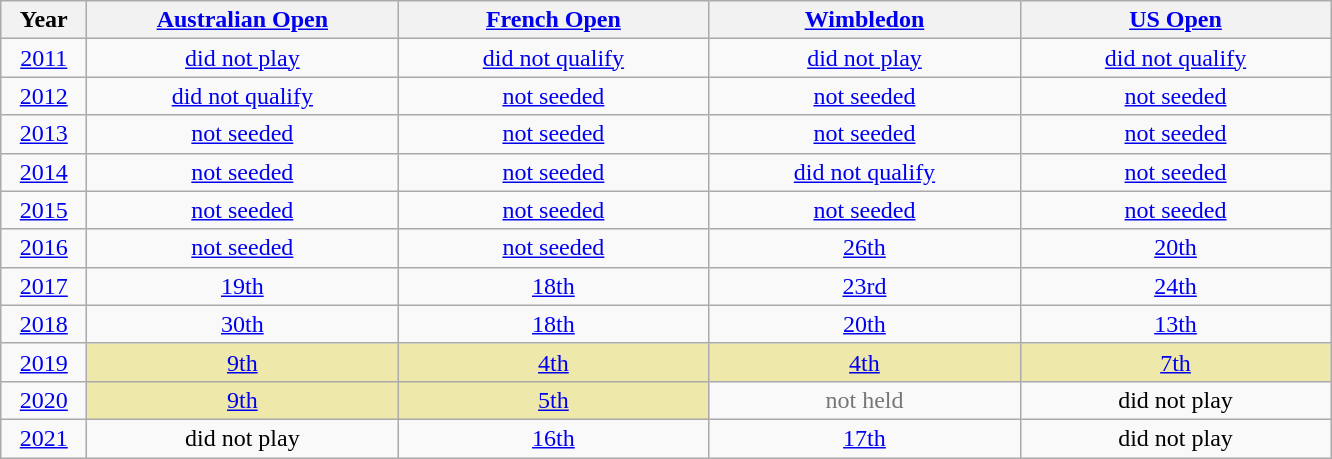<table class=wikitable style=text-align:center>
<tr>
<th width=50>Year</th>
<th width=200><a href='#'>Australian Open</a></th>
<th width=200><a href='#'>French Open</a></th>
<th width=200><a href='#'>Wimbledon</a></th>
<th width=200><a href='#'>US Open</a></th>
</tr>
<tr>
<td><a href='#'>2011</a></td>
<td><a href='#'>did not play</a></td>
<td><a href='#'>did not qualify</a></td>
<td><a href='#'>did not play</a></td>
<td><a href='#'>did not qualify</a></td>
</tr>
<tr>
<td><a href='#'>2012</a></td>
<td><a href='#'>did not qualify</a></td>
<td><a href='#'>not seeded</a></td>
<td><a href='#'>not seeded</a></td>
<td><a href='#'>not seeded</a></td>
</tr>
<tr>
<td><a href='#'>2013</a></td>
<td><a href='#'>not seeded</a></td>
<td><a href='#'>not seeded</a></td>
<td><a href='#'>not seeded</a></td>
<td><a href='#'>not seeded</a></td>
</tr>
<tr>
<td><a href='#'>2014</a></td>
<td><a href='#'>not seeded</a></td>
<td><a href='#'>not seeded</a></td>
<td><a href='#'>did not qualify</a></td>
<td><a href='#'>not seeded</a></td>
</tr>
<tr>
<td><a href='#'>2015</a></td>
<td><a href='#'>not seeded</a></td>
<td><a href='#'>not seeded</a></td>
<td><a href='#'>not seeded</a></td>
<td><a href='#'>not seeded</a></td>
</tr>
<tr>
<td><a href='#'>2016</a></td>
<td><a href='#'>not seeded</a></td>
<td><a href='#'>not seeded</a></td>
<td><a href='#'>26th</a></td>
<td><a href='#'>20th</a></td>
</tr>
<tr>
<td><a href='#'>2017</a></td>
<td><a href='#'>19th</a></td>
<td><a href='#'>18th</a></td>
<td><a href='#'>23rd</a></td>
<td><a href='#'>24th</a></td>
</tr>
<tr>
<td><a href='#'>2018</a></td>
<td><a href='#'>30th</a></td>
<td><a href='#'>18th</a></td>
<td><a href='#'>20th</a></td>
<td><a href='#'>13th</a></td>
</tr>
<tr>
<td><a href='#'>2019</a></td>
<td style=background:#eee8aa><a href='#'>9th</a></td>
<td style=background:#eee8aa><a href='#'>4th</a></td>
<td style=background:#eee8aa><a href='#'>4th</a></td>
<td style=background:#eee8aa><a href='#'>7th</a></td>
</tr>
<tr>
<td><a href='#'>2020</a></td>
<td style=background:#eee8aa><a href='#'>9th</a></td>
<td style=background:#eee8aa><a href='#'>5th</a></td>
<td style=color:#767676>not held</td>
<td>did not play</td>
</tr>
<tr>
<td><a href='#'>2021</a></td>
<td>did not play</td>
<td><a href='#'>16th</a></td>
<td><a href='#'>17th</a></td>
<td>did not play</td>
</tr>
</table>
